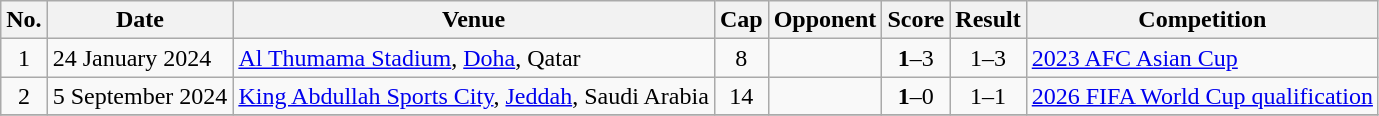<table class="wikitable sortable">
<tr>
<th scope=col>No.</th>
<th scope=col>Date</th>
<th scope=col>Venue</th>
<th scope=col>Cap</th>
<th scope=col>Opponent</th>
<th scope=col>Score</th>
<th scope=col>Result</th>
<th scope=col>Competition</th>
</tr>
<tr>
<td style="text-align:center">1</td>
<td>24 January 2024</td>
<td><a href='#'>Al Thumama Stadium</a>, <a href='#'>Doha</a>, Qatar</td>
<td align=center>8</td>
<td></td>
<td style="text-align:center"><strong>1</strong>–3</td>
<td style="text-align:center">1–3</td>
<td><a href='#'>2023 AFC Asian Cup</a></td>
</tr>
<tr>
<td style="text-align:center">2</td>
<td>5 September 2024</td>
<td><a href='#'>King Abdullah Sports City</a>, <a href='#'>Jeddah</a>, Saudi Arabia</td>
<td align=center>14</td>
<td></td>
<td align=center><strong>1</strong>–0</td>
<td align=center>1–1</td>
<td><a href='#'>2026 FIFA World Cup qualification</a></td>
</tr>
<tr>
</tr>
</table>
